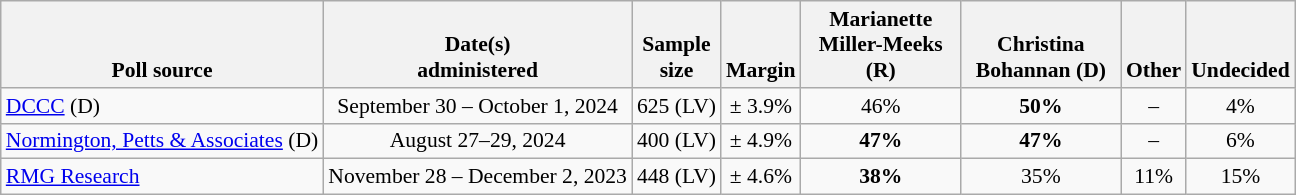<table class="wikitable" style="font-size:90%;text-align:center;">
<tr valign=bottom>
<th>Poll source</th>
<th>Date(s)<br>administered</th>
<th>Sample<br>size</th>
<th>Margin<br></th>
<th style="width:100px;">Marianette<br>Miller-Meeks (R)</th>
<th style="width:100px;">Christina<br>Bohannan (D)</th>
<th>Other</th>
<th>Undecided</th>
</tr>
<tr>
<td style="text-align:left;"><a href='#'>DCCC</a> (D)</td>
<td data-sort-value="2024-10-08">September 30 – October 1, 2024</td>
<td>625 (LV)</td>
<td>± 3.9%</td>
<td>46%</td>
<td><strong>50%</strong></td>
<td>–</td>
<td>4%</td>
</tr>
<tr>
<td style="text-align:left;"><a href='#'>Normington, Petts & Associates</a> (D)</td>
<td data-sort-value="2024-09-17">August 27–29, 2024</td>
<td>400 (LV)</td>
<td>± 4.9%</td>
<td><strong>47%</strong></td>
<td><strong>47%</strong></td>
<td>–</td>
<td>6%</td>
</tr>
<tr>
<td style="text-align:left;"><a href='#'>RMG Research</a></td>
<td data-sort-value="2023-11-03">November 28 – December 2, 2023</td>
<td>448 (LV)</td>
<td>± 4.6%</td>
<td><strong>38%</strong></td>
<td>35%</td>
<td>11%</td>
<td>15%</td>
</tr>
</table>
